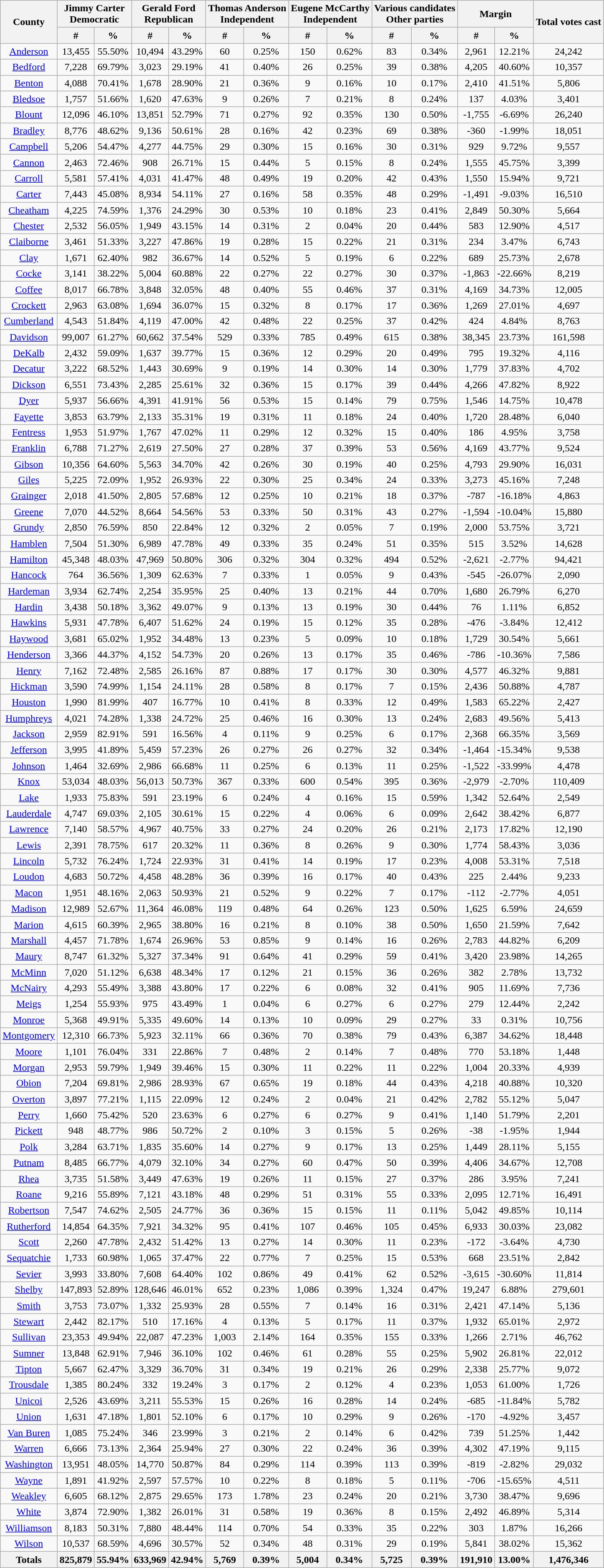<table class="wikitable sortable" style="text-align:center">
<tr>
<th rowspan="2" style="text-align:center;">County</th>
<th colspan="2" style="text-align:center;">Jimmy Carter<br>Democratic</th>
<th colspan="2" style="text-align:center;">Gerald Ford<br>Republican</th>
<th colspan="2" style="text-align:center;">Thomas Anderson<br>Independent</th>
<th colspan="2" style="text-align:center;">Eugene McCarthy<br>Independent</th>
<th colspan="2" style="text-align:center;">Various candidates<br>Other parties</th>
<th colspan="2" style="text-align:center;">Margin</th>
<th rowspan="2" style="text-align:center;">Total votes cast</th>
</tr>
<tr>
<th style="text-align:center;" data-sort-type="number">#</th>
<th style="text-align:center;" data-sort-type="number">%</th>
<th style="text-align:center;" data-sort-type="number">#</th>
<th style="text-align:center;" data-sort-type="number">%</th>
<th style="text-align:center;" data-sort-type="number">#</th>
<th style="text-align:center;" data-sort-type="number">%</th>
<th style="text-align:center;" data-sort-type="number">#</th>
<th style="text-align:center;" data-sort-type="number">%</th>
<th style="text-align:center;" data-sort-type="number">#</th>
<th style="text-align:center;" data-sort-type="number">%</th>
<th style="text-align:center;" data-sort-type="number">#</th>
<th style="text-align:center;" data-sort-type="number">%</th>
</tr>
<tr style="text-align:center;">
<td><a href='#'>Anderson</a></td>
<td>13,455</td>
<td>55.50%</td>
<td>10,494</td>
<td>43.29%</td>
<td>60</td>
<td>0.25%</td>
<td>150</td>
<td>0.62%</td>
<td>83</td>
<td>0.34%</td>
<td>2,961</td>
<td>12.21%</td>
<td>24,242</td>
</tr>
<tr style="text-align:center;">
<td><a href='#'>Bedford</a></td>
<td>7,228</td>
<td>69.79%</td>
<td>3,023</td>
<td>29.19%</td>
<td>41</td>
<td>0.40%</td>
<td>26</td>
<td>0.25%</td>
<td>39</td>
<td>0.38%</td>
<td>4,205</td>
<td>40.60%</td>
<td>10,357</td>
</tr>
<tr style="text-align:center;">
<td><a href='#'>Benton</a></td>
<td>4,088</td>
<td>70.41%</td>
<td>1,678</td>
<td>28.90%</td>
<td>21</td>
<td>0.36%</td>
<td>9</td>
<td>0.16%</td>
<td>10</td>
<td>0.17%</td>
<td>2,410</td>
<td>41.51%</td>
<td>5,806</td>
</tr>
<tr style="text-align:center;">
<td><a href='#'>Bledsoe</a></td>
<td>1,757</td>
<td>51.66%</td>
<td>1,620</td>
<td>47.63%</td>
<td>9</td>
<td>0.26%</td>
<td>7</td>
<td>0.21%</td>
<td>8</td>
<td>0.24%</td>
<td>137</td>
<td>4.03%</td>
<td>3,401</td>
</tr>
<tr style="text-align:center;">
<td><a href='#'>Blount</a></td>
<td>12,096</td>
<td>46.10%</td>
<td>13,851</td>
<td>52.79%</td>
<td>71</td>
<td>0.27%</td>
<td>92</td>
<td>0.35%</td>
<td>130</td>
<td>0.50%</td>
<td>-1,755</td>
<td>-6.69%</td>
<td>26,240</td>
</tr>
<tr style="text-align:center;">
<td><a href='#'>Bradley</a></td>
<td>8,776</td>
<td>48.62%</td>
<td>9,136</td>
<td>50.61%</td>
<td>28</td>
<td>0.16%</td>
<td>42</td>
<td>0.23%</td>
<td>69</td>
<td>0.38%</td>
<td>-360</td>
<td>-1.99%</td>
<td>18,051</td>
</tr>
<tr style="text-align:center;">
<td><a href='#'>Campbell</a></td>
<td>5,206</td>
<td>54.47%</td>
<td>4,277</td>
<td>44.75%</td>
<td>29</td>
<td>0.30%</td>
<td>15</td>
<td>0.16%</td>
<td>30</td>
<td>0.31%</td>
<td>929</td>
<td>9.72%</td>
<td>9,557</td>
</tr>
<tr style="text-align:center;">
<td><a href='#'>Cannon</a></td>
<td>2,463</td>
<td>72.46%</td>
<td>908</td>
<td>26.71%</td>
<td>15</td>
<td>0.44%</td>
<td>5</td>
<td>0.15%</td>
<td>8</td>
<td>0.24%</td>
<td>1,555</td>
<td>45.75%</td>
<td>3,399</td>
</tr>
<tr style="text-align:center;">
<td><a href='#'>Carroll</a></td>
<td>5,581</td>
<td>57.41%</td>
<td>4,031</td>
<td>41.47%</td>
<td>48</td>
<td>0.49%</td>
<td>19</td>
<td>0.20%</td>
<td>42</td>
<td>0.43%</td>
<td>1,550</td>
<td>15.94%</td>
<td>9,721</td>
</tr>
<tr style="text-align:center;">
<td><a href='#'>Carter</a></td>
<td>7,443</td>
<td>45.08%</td>
<td>8,934</td>
<td>54.11%</td>
<td>27</td>
<td>0.16%</td>
<td>58</td>
<td>0.35%</td>
<td>48</td>
<td>0.29%</td>
<td>-1,491</td>
<td>-9.03%</td>
<td>16,510</td>
</tr>
<tr style="text-align:center;">
<td><a href='#'>Cheatham</a></td>
<td>4,225</td>
<td>74.59%</td>
<td>1,376</td>
<td>24.29%</td>
<td>30</td>
<td>0.53%</td>
<td>10</td>
<td>0.18%</td>
<td>23</td>
<td>0.41%</td>
<td>2,849</td>
<td>50.30%</td>
<td>5,664</td>
</tr>
<tr style="text-align:center;">
<td><a href='#'>Chester</a></td>
<td>2,532</td>
<td>56.05%</td>
<td>1,949</td>
<td>43.15%</td>
<td>14</td>
<td>0.31%</td>
<td>2</td>
<td>0.04%</td>
<td>20</td>
<td>0.44%</td>
<td>583</td>
<td>12.90%</td>
<td>4,517</td>
</tr>
<tr style="text-align:center;">
<td><a href='#'>Claiborne</a></td>
<td>3,461</td>
<td>51.33%</td>
<td>3,227</td>
<td>47.86%</td>
<td>19</td>
<td>0.28%</td>
<td>15</td>
<td>0.22%</td>
<td>21</td>
<td>0.31%</td>
<td>234</td>
<td>3.47%</td>
<td>6,743</td>
</tr>
<tr style="text-align:center;">
<td><a href='#'>Clay</a></td>
<td>1,671</td>
<td>62.40%</td>
<td>982</td>
<td>36.67%</td>
<td>14</td>
<td>0.52%</td>
<td>5</td>
<td>0.19%</td>
<td>6</td>
<td>0.22%</td>
<td>689</td>
<td>25.73%</td>
<td>2,678</td>
</tr>
<tr style="text-align:center;">
<td><a href='#'>Cocke</a></td>
<td>3,141</td>
<td>38.22%</td>
<td>5,004</td>
<td>60.88%</td>
<td>22</td>
<td>0.27%</td>
<td>22</td>
<td>0.27%</td>
<td>30</td>
<td>0.37%</td>
<td>-1,863</td>
<td>-22.66%</td>
<td>8,219</td>
</tr>
<tr style="text-align:center;">
<td><a href='#'>Coffee</a></td>
<td>8,017</td>
<td>66.78%</td>
<td>3,848</td>
<td>32.05%</td>
<td>48</td>
<td>0.40%</td>
<td>55</td>
<td>0.46%</td>
<td>37</td>
<td>0.31%</td>
<td>4,169</td>
<td>34.73%</td>
<td>12,005</td>
</tr>
<tr style="text-align:center;">
<td><a href='#'>Crockett</a></td>
<td>2,963</td>
<td>63.08%</td>
<td>1,694</td>
<td>36.07%</td>
<td>15</td>
<td>0.32%</td>
<td>8</td>
<td>0.17%</td>
<td>17</td>
<td>0.36%</td>
<td>1,269</td>
<td>27.01%</td>
<td>4,697</td>
</tr>
<tr style="text-align:center;">
<td><a href='#'>Cumberland</a></td>
<td>4,543</td>
<td>51.84%</td>
<td>4,119</td>
<td>47.00%</td>
<td>42</td>
<td>0.48%</td>
<td>22</td>
<td>0.25%</td>
<td>37</td>
<td>0.42%</td>
<td>424</td>
<td>4.84%</td>
<td>8,763</td>
</tr>
<tr style="text-align:center;">
<td><a href='#'>Davidson</a></td>
<td>99,007</td>
<td>61.27%</td>
<td>60,662</td>
<td>37.54%</td>
<td>529</td>
<td>0.33%</td>
<td>785</td>
<td>0.49%</td>
<td>615</td>
<td>0.38%</td>
<td>38,345</td>
<td>23.73%</td>
<td>161,598</td>
</tr>
<tr style="text-align:center;">
<td><a href='#'>DeKalb</a></td>
<td>2,432</td>
<td>59.09%</td>
<td>1,637</td>
<td>39.77%</td>
<td>15</td>
<td>0.36%</td>
<td>12</td>
<td>0.29%</td>
<td>20</td>
<td>0.49%</td>
<td>795</td>
<td>19.32%</td>
<td>4,116</td>
</tr>
<tr style="text-align:center;">
<td><a href='#'>Decatur</a></td>
<td>3,222</td>
<td>68.52%</td>
<td>1,443</td>
<td>30.69%</td>
<td>9</td>
<td>0.19%</td>
<td>14</td>
<td>0.30%</td>
<td>14</td>
<td>0.30%</td>
<td>1,779</td>
<td>37.83%</td>
<td>4,702</td>
</tr>
<tr style="text-align:center;">
<td><a href='#'>Dickson</a></td>
<td>6,551</td>
<td>73.43%</td>
<td>2,285</td>
<td>25.61%</td>
<td>32</td>
<td>0.36%</td>
<td>15</td>
<td>0.17%</td>
<td>39</td>
<td>0.44%</td>
<td>4,266</td>
<td>47.82%</td>
<td>8,922</td>
</tr>
<tr style="text-align:center;">
<td><a href='#'>Dyer</a></td>
<td>5,937</td>
<td>56.66%</td>
<td>4,391</td>
<td>41.91%</td>
<td>56</td>
<td>0.53%</td>
<td>15</td>
<td>0.14%</td>
<td>79</td>
<td>0.75%</td>
<td>1,546</td>
<td>14.75%</td>
<td>10,478</td>
</tr>
<tr style="text-align:center;">
<td><a href='#'>Fayette</a></td>
<td>3,853</td>
<td>63.79%</td>
<td>2,133</td>
<td>35.31%</td>
<td>19</td>
<td>0.31%</td>
<td>11</td>
<td>0.18%</td>
<td>24</td>
<td>0.40%</td>
<td>1,720</td>
<td>28.48%</td>
<td>6,040</td>
</tr>
<tr style="text-align:center;">
<td><a href='#'>Fentress</a></td>
<td>1,953</td>
<td>51.97%</td>
<td>1,767</td>
<td>47.02%</td>
<td>11</td>
<td>0.29%</td>
<td>12</td>
<td>0.32%</td>
<td>15</td>
<td>0.40%</td>
<td>186</td>
<td>4.95%</td>
<td>3,758</td>
</tr>
<tr style="text-align:center;">
<td><a href='#'>Franklin</a></td>
<td>6,788</td>
<td>71.27%</td>
<td>2,619</td>
<td>27.50%</td>
<td>27</td>
<td>0.28%</td>
<td>37</td>
<td>0.39%</td>
<td>53</td>
<td>0.56%</td>
<td>4,169</td>
<td>43.77%</td>
<td>9,524</td>
</tr>
<tr style="text-align:center;">
<td><a href='#'>Gibson</a></td>
<td>10,356</td>
<td>64.60%</td>
<td>5,563</td>
<td>34.70%</td>
<td>42</td>
<td>0.26%</td>
<td>30</td>
<td>0.19%</td>
<td>40</td>
<td>0.25%</td>
<td>4,793</td>
<td>29.90%</td>
<td>16,031</td>
</tr>
<tr style="text-align:center;">
<td><a href='#'>Giles</a></td>
<td>5,225</td>
<td>72.09%</td>
<td>1,952</td>
<td>26.93%</td>
<td>22</td>
<td>0.30%</td>
<td>25</td>
<td>0.34%</td>
<td>24</td>
<td>0.33%</td>
<td>3,273</td>
<td>45.16%</td>
<td>7,248</td>
</tr>
<tr style="text-align:center;">
<td><a href='#'>Grainger</a></td>
<td>2,018</td>
<td>41.50%</td>
<td>2,805</td>
<td>57.68%</td>
<td>12</td>
<td>0.25%</td>
<td>10</td>
<td>0.21%</td>
<td>18</td>
<td>0.37%</td>
<td>-787</td>
<td>-16.18%</td>
<td>4,863</td>
</tr>
<tr style="text-align:center;">
<td><a href='#'>Greene</a></td>
<td>7,070</td>
<td>44.52%</td>
<td>8,664</td>
<td>54.56%</td>
<td>53</td>
<td>0.33%</td>
<td>50</td>
<td>0.31%</td>
<td>43</td>
<td>0.27%</td>
<td>-1,594</td>
<td>-10.04%</td>
<td>15,880</td>
</tr>
<tr style="text-align:center;">
<td><a href='#'>Grundy</a></td>
<td>2,850</td>
<td>76.59%</td>
<td>850</td>
<td>22.84%</td>
<td>12</td>
<td>0.32%</td>
<td>2</td>
<td>0.05%</td>
<td>7</td>
<td>0.19%</td>
<td>2,000</td>
<td>53.75%</td>
<td>3,721</td>
</tr>
<tr style="text-align:center;">
<td><a href='#'>Hamblen</a></td>
<td>7,504</td>
<td>51.30%</td>
<td>6,989</td>
<td>47.78%</td>
<td>49</td>
<td>0.33%</td>
<td>35</td>
<td>0.24%</td>
<td>51</td>
<td>0.35%</td>
<td>515</td>
<td>3.52%</td>
<td>14,628</td>
</tr>
<tr style="text-align:center;">
<td><a href='#'>Hamilton</a></td>
<td>45,348</td>
<td>48.03%</td>
<td>47,969</td>
<td>50.80%</td>
<td>306</td>
<td>0.32%</td>
<td>304</td>
<td>0.32%</td>
<td>494</td>
<td>0.52%</td>
<td>-2,621</td>
<td>-2.77%</td>
<td>94,421</td>
</tr>
<tr style="text-align:center;">
<td><a href='#'>Hancock</a></td>
<td>764</td>
<td>36.56%</td>
<td>1,309</td>
<td>62.63%</td>
<td>7</td>
<td>0.33%</td>
<td>1</td>
<td>0.05%</td>
<td>9</td>
<td>0.43%</td>
<td>-545</td>
<td>-26.07%</td>
<td>2,090</td>
</tr>
<tr style="text-align:center;">
<td><a href='#'>Hardeman</a></td>
<td>3,934</td>
<td>62.74%</td>
<td>2,254</td>
<td>35.95%</td>
<td>25</td>
<td>0.40%</td>
<td>13</td>
<td>0.21%</td>
<td>44</td>
<td>0.70%</td>
<td>1,680</td>
<td>26.79%</td>
<td>6,270</td>
</tr>
<tr style="text-align:center;">
<td><a href='#'>Hardin</a></td>
<td>3,438</td>
<td>50.18%</td>
<td>3,362</td>
<td>49.07%</td>
<td>9</td>
<td>0.13%</td>
<td>13</td>
<td>0.19%</td>
<td>30</td>
<td>0.44%</td>
<td>76</td>
<td>1.11%</td>
<td>6,852</td>
</tr>
<tr style="text-align:center;">
<td><a href='#'>Hawkins</a></td>
<td>5,931</td>
<td>47.78%</td>
<td>6,407</td>
<td>51.62%</td>
<td>24</td>
<td>0.19%</td>
<td>15</td>
<td>0.12%</td>
<td>35</td>
<td>0.28%</td>
<td>-476</td>
<td>-3.84%</td>
<td>12,412</td>
</tr>
<tr style="text-align:center;">
<td><a href='#'>Haywood</a></td>
<td>3,681</td>
<td>65.02%</td>
<td>1,952</td>
<td>34.48%</td>
<td>13</td>
<td>0.23%</td>
<td>5</td>
<td>0.09%</td>
<td>10</td>
<td>0.18%</td>
<td>1,729</td>
<td>30.54%</td>
<td>5,661</td>
</tr>
<tr style="text-align:center;">
<td><a href='#'>Henderson</a></td>
<td>3,366</td>
<td>44.37%</td>
<td>4,152</td>
<td>54.73%</td>
<td>20</td>
<td>0.26%</td>
<td>13</td>
<td>0.17%</td>
<td>35</td>
<td>0.46%</td>
<td>-786</td>
<td>-10.36%</td>
<td>7,586</td>
</tr>
<tr style="text-align:center;">
<td><a href='#'>Henry</a></td>
<td>7,162</td>
<td>72.48%</td>
<td>2,585</td>
<td>26.16%</td>
<td>87</td>
<td>0.88%</td>
<td>17</td>
<td>0.17%</td>
<td>30</td>
<td>0.30%</td>
<td>4,577</td>
<td>46.32%</td>
<td>9,881</td>
</tr>
<tr style="text-align:center;">
<td><a href='#'>Hickman</a></td>
<td>3,590</td>
<td>74.99%</td>
<td>1,154</td>
<td>24.11%</td>
<td>28</td>
<td>0.58%</td>
<td>8</td>
<td>0.17%</td>
<td>7</td>
<td>0.15%</td>
<td>2,436</td>
<td>50.88%</td>
<td>4,787</td>
</tr>
<tr style="text-align:center;">
<td><a href='#'>Houston</a></td>
<td>1,990</td>
<td>81.99%</td>
<td>407</td>
<td>16.77%</td>
<td>10</td>
<td>0.41%</td>
<td>8</td>
<td>0.33%</td>
<td>12</td>
<td>0.49%</td>
<td>1,583</td>
<td>65.22%</td>
<td>2,427</td>
</tr>
<tr style="text-align:center;">
<td><a href='#'>Humphreys</a></td>
<td>4,021</td>
<td>74.28%</td>
<td>1,338</td>
<td>24.72%</td>
<td>25</td>
<td>0.46%</td>
<td>16</td>
<td>0.30%</td>
<td>13</td>
<td>0.24%</td>
<td>2,683</td>
<td>49.56%</td>
<td>5,413</td>
</tr>
<tr style="text-align:center;">
<td><a href='#'>Jackson</a></td>
<td>2,959</td>
<td>82.91%</td>
<td>591</td>
<td>16.56%</td>
<td>4</td>
<td>0.11%</td>
<td>9</td>
<td>0.25%</td>
<td>6</td>
<td>0.17%</td>
<td>2,368</td>
<td>66.35%</td>
<td>3,569</td>
</tr>
<tr style="text-align:center;">
<td><a href='#'>Jefferson</a></td>
<td>3,995</td>
<td>41.89%</td>
<td>5,459</td>
<td>57.23%</td>
<td>26</td>
<td>0.27%</td>
<td>26</td>
<td>0.27%</td>
<td>32</td>
<td>0.34%</td>
<td>-1,464</td>
<td>-15.34%</td>
<td>9,538</td>
</tr>
<tr style="text-align:center;">
<td><a href='#'>Johnson</a></td>
<td>1,464</td>
<td>32.69%</td>
<td>2,986</td>
<td>66.68%</td>
<td>11</td>
<td>0.25%</td>
<td>6</td>
<td>0.13%</td>
<td>11</td>
<td>0.25%</td>
<td>-1,522</td>
<td>-33.99%</td>
<td>4,478</td>
</tr>
<tr style="text-align:center;">
<td><a href='#'>Knox</a></td>
<td>53,034</td>
<td>48.03%</td>
<td>56,013</td>
<td>50.73%</td>
<td>367</td>
<td>0.33%</td>
<td>600</td>
<td>0.54%</td>
<td>395</td>
<td>0.36%</td>
<td>-2,979</td>
<td>-2.70%</td>
<td>110,409</td>
</tr>
<tr style="text-align:center;">
<td><a href='#'>Lake</a></td>
<td>1,933</td>
<td>75.83%</td>
<td>591</td>
<td>23.19%</td>
<td>6</td>
<td>0.24%</td>
<td>4</td>
<td>0.16%</td>
<td>15</td>
<td>0.59%</td>
<td>1,342</td>
<td>52.64%</td>
<td>2,549</td>
</tr>
<tr style="text-align:center;">
<td><a href='#'>Lauderdale</a></td>
<td>4,747</td>
<td>69.03%</td>
<td>2,105</td>
<td>30.61%</td>
<td>15</td>
<td>0.22%</td>
<td>4</td>
<td>0.06%</td>
<td>6</td>
<td>0.09%</td>
<td>2,642</td>
<td>38.42%</td>
<td>6,877</td>
</tr>
<tr style="text-align:center;">
<td><a href='#'>Lawrence</a></td>
<td>7,140</td>
<td>58.57%</td>
<td>4,967</td>
<td>40.75%</td>
<td>33</td>
<td>0.27%</td>
<td>24</td>
<td>0.20%</td>
<td>26</td>
<td>0.21%</td>
<td>2,173</td>
<td>17.82%</td>
<td>12,190</td>
</tr>
<tr style="text-align:center;">
<td><a href='#'>Lewis</a></td>
<td>2,391</td>
<td>78.75%</td>
<td>617</td>
<td>20.32%</td>
<td>11</td>
<td>0.36%</td>
<td>8</td>
<td>0.26%</td>
<td>9</td>
<td>0.30%</td>
<td>1,774</td>
<td>58.43%</td>
<td>3,036</td>
</tr>
<tr style="text-align:center;">
<td><a href='#'>Lincoln</a></td>
<td>5,732</td>
<td>76.24%</td>
<td>1,724</td>
<td>22.93%</td>
<td>31</td>
<td>0.41%</td>
<td>14</td>
<td>0.19%</td>
<td>17</td>
<td>0.23%</td>
<td>4,008</td>
<td>53.31%</td>
<td>7,518</td>
</tr>
<tr style="text-align:center;">
<td><a href='#'>Loudon</a></td>
<td>4,683</td>
<td>50.72%</td>
<td>4,458</td>
<td>48.28%</td>
<td>36</td>
<td>0.39%</td>
<td>16</td>
<td>0.17%</td>
<td>40</td>
<td>0.43%</td>
<td>225</td>
<td>2.44%</td>
<td>9,233</td>
</tr>
<tr style="text-align:center;">
<td><a href='#'>Macon</a></td>
<td>1,951</td>
<td>48.16%</td>
<td>2,063</td>
<td>50.93%</td>
<td>21</td>
<td>0.52%</td>
<td>9</td>
<td>0.22%</td>
<td>7</td>
<td>0.17%</td>
<td>-112</td>
<td>-2.77%</td>
<td>4,051</td>
</tr>
<tr style="text-align:center;">
<td><a href='#'>Madison</a></td>
<td>12,989</td>
<td>52.67%</td>
<td>11,364</td>
<td>46.08%</td>
<td>119</td>
<td>0.48%</td>
<td>64</td>
<td>0.26%</td>
<td>123</td>
<td>0.50%</td>
<td>1,625</td>
<td>6.59%</td>
<td>24,659</td>
</tr>
<tr style="text-align:center;">
<td><a href='#'>Marion</a></td>
<td>4,615</td>
<td>60.39%</td>
<td>2,965</td>
<td>38.80%</td>
<td>16</td>
<td>0.21%</td>
<td>8</td>
<td>0.10%</td>
<td>38</td>
<td>0.50%</td>
<td>1,650</td>
<td>21.59%</td>
<td>7,642</td>
</tr>
<tr style="text-align:center;">
<td><a href='#'>Marshall</a></td>
<td>4,457</td>
<td>71.78%</td>
<td>1,674</td>
<td>26.96%</td>
<td>53</td>
<td>0.85%</td>
<td>9</td>
<td>0.14%</td>
<td>16</td>
<td>0.26%</td>
<td>2,783</td>
<td>44.82%</td>
<td>6,209</td>
</tr>
<tr style="text-align:center;">
<td><a href='#'>Maury</a></td>
<td>8,747</td>
<td>61.32%</td>
<td>5,327</td>
<td>37.34%</td>
<td>91</td>
<td>0.64%</td>
<td>41</td>
<td>0.29%</td>
<td>59</td>
<td>0.41%</td>
<td>3,420</td>
<td>23.98%</td>
<td>14,265</td>
</tr>
<tr style="text-align:center;">
<td><a href='#'>McMinn</a></td>
<td>7,020</td>
<td>51.12%</td>
<td>6,638</td>
<td>48.34%</td>
<td>17</td>
<td>0.12%</td>
<td>21</td>
<td>0.15%</td>
<td>36</td>
<td>0.26%</td>
<td>382</td>
<td>2.78%</td>
<td>13,732</td>
</tr>
<tr style="text-align:center;">
<td><a href='#'>McNairy</a></td>
<td>4,293</td>
<td>55.49%</td>
<td>3,388</td>
<td>43.80%</td>
<td>17</td>
<td>0.22%</td>
<td>6</td>
<td>0.08%</td>
<td>32</td>
<td>0.41%</td>
<td>905</td>
<td>11.69%</td>
<td>7,736</td>
</tr>
<tr style="text-align:center;">
<td><a href='#'>Meigs</a></td>
<td>1,254</td>
<td>55.93%</td>
<td>975</td>
<td>43.49%</td>
<td>1</td>
<td>0.04%</td>
<td>6</td>
<td>0.27%</td>
<td>6</td>
<td>0.27%</td>
<td>279</td>
<td>12.44%</td>
<td>2,242</td>
</tr>
<tr style="text-align:center;">
<td><a href='#'>Monroe</a></td>
<td>5,368</td>
<td>49.91%</td>
<td>5,335</td>
<td>49.60%</td>
<td>14</td>
<td>0.13%</td>
<td>10</td>
<td>0.09%</td>
<td>29</td>
<td>0.27%</td>
<td>33</td>
<td>0.31%</td>
<td>10,756</td>
</tr>
<tr style="text-align:center;">
<td><a href='#'>Montgomery</a></td>
<td>12,310</td>
<td>66.73%</td>
<td>5,923</td>
<td>32.11%</td>
<td>66</td>
<td>0.36%</td>
<td>70</td>
<td>0.38%</td>
<td>79</td>
<td>0.43%</td>
<td>6,387</td>
<td>34.62%</td>
<td>18,448</td>
</tr>
<tr style="text-align:center;">
<td><a href='#'>Moore</a></td>
<td>1,101</td>
<td>76.04%</td>
<td>331</td>
<td>22.86%</td>
<td>7</td>
<td>0.48%</td>
<td>2</td>
<td>0.14%</td>
<td>7</td>
<td>0.48%</td>
<td>770</td>
<td>53.18%</td>
<td>1,448</td>
</tr>
<tr style="text-align:center;">
<td><a href='#'>Morgan</a></td>
<td>2,953</td>
<td>59.79%</td>
<td>1,949</td>
<td>39.46%</td>
<td>15</td>
<td>0.30%</td>
<td>11</td>
<td>0.22%</td>
<td>11</td>
<td>0.22%</td>
<td>1,004</td>
<td>20.33%</td>
<td>4,939</td>
</tr>
<tr style="text-align:center;">
<td><a href='#'>Obion</a></td>
<td>7,204</td>
<td>69.81%</td>
<td>2,986</td>
<td>28.93%</td>
<td>67</td>
<td>0.65%</td>
<td>19</td>
<td>0.18%</td>
<td>44</td>
<td>0.43%</td>
<td>4,218</td>
<td>40.88%</td>
<td>10,320</td>
</tr>
<tr style="text-align:center;">
<td><a href='#'>Overton</a></td>
<td>3,897</td>
<td>77.21%</td>
<td>1,115</td>
<td>22.09%</td>
<td>12</td>
<td>0.24%</td>
<td>2</td>
<td>0.04%</td>
<td>21</td>
<td>0.42%</td>
<td>2,782</td>
<td>55.12%</td>
<td>5,047</td>
</tr>
<tr style="text-align:center;">
<td><a href='#'>Perry</a></td>
<td>1,660</td>
<td>75.42%</td>
<td>520</td>
<td>23.63%</td>
<td>6</td>
<td>0.27%</td>
<td>6</td>
<td>0.27%</td>
<td>9</td>
<td>0.41%</td>
<td>1,140</td>
<td>51.79%</td>
<td>2,201</td>
</tr>
<tr style="text-align:center;">
<td><a href='#'>Pickett</a></td>
<td>948</td>
<td>48.77%</td>
<td>986</td>
<td>50.72%</td>
<td>2</td>
<td>0.10%</td>
<td>3</td>
<td>0.15%</td>
<td>5</td>
<td>0.26%</td>
<td>-38</td>
<td>-1.95%</td>
<td>1,944</td>
</tr>
<tr style="text-align:center;">
<td><a href='#'>Polk</a></td>
<td>3,284</td>
<td>63.71%</td>
<td>1,835</td>
<td>35.60%</td>
<td>14</td>
<td>0.27%</td>
<td>9</td>
<td>0.17%</td>
<td>13</td>
<td>0.25%</td>
<td>1,449</td>
<td>28.11%</td>
<td>5,155</td>
</tr>
<tr style="text-align:center;">
<td><a href='#'>Putnam</a></td>
<td>8,485</td>
<td>66.77%</td>
<td>4,079</td>
<td>32.10%</td>
<td>34</td>
<td>0.27%</td>
<td>60</td>
<td>0.47%</td>
<td>50</td>
<td>0.39%</td>
<td>4,406</td>
<td>34.67%</td>
<td>12,708</td>
</tr>
<tr style="text-align:center;">
<td><a href='#'>Rhea</a></td>
<td>3,735</td>
<td>51.58%</td>
<td>3,449</td>
<td>47.63%</td>
<td>19</td>
<td>0.26%</td>
<td>11</td>
<td>0.15%</td>
<td>27</td>
<td>0.37%</td>
<td>286</td>
<td>3.95%</td>
<td>7,241</td>
</tr>
<tr style="text-align:center;">
<td><a href='#'>Roane</a></td>
<td>9,216</td>
<td>55.89%</td>
<td>7,121</td>
<td>43.18%</td>
<td>48</td>
<td>0.29%</td>
<td>51</td>
<td>0.31%</td>
<td>55</td>
<td>0.33%</td>
<td>2,095</td>
<td>12.71%</td>
<td>16,491</td>
</tr>
<tr style="text-align:center;">
<td><a href='#'>Robertson</a></td>
<td>7,547</td>
<td>74.62%</td>
<td>2,505</td>
<td>24.77%</td>
<td>36</td>
<td>0.36%</td>
<td>15</td>
<td>0.15%</td>
<td>11</td>
<td>0.11%</td>
<td>5,042</td>
<td>49.85%</td>
<td>10,114</td>
</tr>
<tr style="text-align:center;">
<td><a href='#'>Rutherford</a></td>
<td>14,854</td>
<td>64.35%</td>
<td>7,921</td>
<td>34.32%</td>
<td>95</td>
<td>0.41%</td>
<td>107</td>
<td>0.46%</td>
<td>105</td>
<td>0.45%</td>
<td>6,933</td>
<td>30.03%</td>
<td>23,082</td>
</tr>
<tr style="text-align:center;">
<td><a href='#'>Scott</a></td>
<td>2,260</td>
<td>47.78%</td>
<td>2,432</td>
<td>51.42%</td>
<td>13</td>
<td>0.27%</td>
<td>14</td>
<td>0.30%</td>
<td>11</td>
<td>0.23%</td>
<td>-172</td>
<td>-3.64%</td>
<td>4,730</td>
</tr>
<tr style="text-align:center;">
<td><a href='#'>Sequatchie</a></td>
<td>1,733</td>
<td>60.98%</td>
<td>1,065</td>
<td>37.47%</td>
<td>22</td>
<td>0.77%</td>
<td>7</td>
<td>0.25%</td>
<td>15</td>
<td>0.53%</td>
<td>668</td>
<td>23.51%</td>
<td>2,842</td>
</tr>
<tr style="text-align:center;">
<td><a href='#'>Sevier</a></td>
<td>3,993</td>
<td>33.80%</td>
<td>7,608</td>
<td>64.40%</td>
<td>102</td>
<td>0.86%</td>
<td>49</td>
<td>0.41%</td>
<td>62</td>
<td>0.52%</td>
<td>-3,615</td>
<td>-30.60%</td>
<td>11,814</td>
</tr>
<tr style="text-align:center;">
<td><a href='#'>Shelby</a></td>
<td>147,893</td>
<td>52.89%</td>
<td>128,646</td>
<td>46.01%</td>
<td>652</td>
<td>0.23%</td>
<td>1,086</td>
<td>0.39%</td>
<td>1,324</td>
<td>0.47%</td>
<td>19,247</td>
<td>6.88%</td>
<td>279,601</td>
</tr>
<tr style="text-align:center;">
<td><a href='#'>Smith</a></td>
<td>3,753</td>
<td>73.07%</td>
<td>1,332</td>
<td>25.93%</td>
<td>28</td>
<td>0.55%</td>
<td>7</td>
<td>0.14%</td>
<td>16</td>
<td>0.31%</td>
<td>2,421</td>
<td>47.14%</td>
<td>5,136</td>
</tr>
<tr style="text-align:center;">
<td><a href='#'>Stewart</a></td>
<td>2,442</td>
<td>82.17%</td>
<td>510</td>
<td>17.16%</td>
<td>4</td>
<td>0.13%</td>
<td>5</td>
<td>0.17%</td>
<td>11</td>
<td>0.37%</td>
<td>1,932</td>
<td>65.01%</td>
<td>2,972</td>
</tr>
<tr style="text-align:center;">
<td><a href='#'>Sullivan</a></td>
<td>23,353</td>
<td>49.94%</td>
<td>22,087</td>
<td>47.23%</td>
<td>1,003</td>
<td>2.14%</td>
<td>164</td>
<td>0.35%</td>
<td>155</td>
<td>0.33%</td>
<td>1,266</td>
<td>2.71%</td>
<td>46,762</td>
</tr>
<tr style="text-align:center;">
<td><a href='#'>Sumner</a></td>
<td>13,848</td>
<td>62.91%</td>
<td>7,946</td>
<td>36.10%</td>
<td>102</td>
<td>0.46%</td>
<td>61</td>
<td>0.28%</td>
<td>55</td>
<td>0.25%</td>
<td>5,902</td>
<td>26.81%</td>
<td>22,012</td>
</tr>
<tr style="text-align:center;">
<td><a href='#'>Tipton</a></td>
<td>5,667</td>
<td>62.47%</td>
<td>3,329</td>
<td>36.70%</td>
<td>31</td>
<td>0.34%</td>
<td>19</td>
<td>0.21%</td>
<td>26</td>
<td>0.29%</td>
<td>2,338</td>
<td>25.77%</td>
<td>9,072</td>
</tr>
<tr style="text-align:center;">
<td><a href='#'>Trousdale</a></td>
<td>1,385</td>
<td>80.24%</td>
<td>332</td>
<td>19.24%</td>
<td>3</td>
<td>0.17%</td>
<td>2</td>
<td>0.12%</td>
<td>4</td>
<td>0.23%</td>
<td>1,053</td>
<td>61.00%</td>
<td>1,726</td>
</tr>
<tr style="text-align:center;">
<td><a href='#'>Unicoi</a></td>
<td>2,526</td>
<td>43.69%</td>
<td>3,211</td>
<td>55.53%</td>
<td>15</td>
<td>0.26%</td>
<td>16</td>
<td>0.28%</td>
<td>14</td>
<td>0.24%</td>
<td>-685</td>
<td>-11.84%</td>
<td>5,782</td>
</tr>
<tr style="text-align:center;">
<td><a href='#'>Union</a></td>
<td>1,631</td>
<td>47.18%</td>
<td>1,801</td>
<td>52.10%</td>
<td>6</td>
<td>0.17%</td>
<td>10</td>
<td>0.29%</td>
<td>9</td>
<td>0.26%</td>
<td>-170</td>
<td>-4.92%</td>
<td>3,457</td>
</tr>
<tr style="text-align:center;">
<td><a href='#'>Van Buren</a></td>
<td>1,085</td>
<td>75.24%</td>
<td>346</td>
<td>23.99%</td>
<td>3</td>
<td>0.21%</td>
<td>2</td>
<td>0.14%</td>
<td>6</td>
<td>0.42%</td>
<td>739</td>
<td>51.25%</td>
<td>1,442</td>
</tr>
<tr style="text-align:center;">
<td><a href='#'>Warren</a></td>
<td>6,666</td>
<td>73.13%</td>
<td>2,364</td>
<td>25.94%</td>
<td>27</td>
<td>0.30%</td>
<td>22</td>
<td>0.24%</td>
<td>36</td>
<td>0.39%</td>
<td>4,302</td>
<td>47.19%</td>
<td>9,115</td>
</tr>
<tr style="text-align:center;">
<td><a href='#'>Washington</a></td>
<td>13,951</td>
<td>48.05%</td>
<td>14,770</td>
<td>50.87%</td>
<td>84</td>
<td>0.29%</td>
<td>114</td>
<td>0.39%</td>
<td>113</td>
<td>0.39%</td>
<td>-819</td>
<td>-2.82%</td>
<td>29,032</td>
</tr>
<tr style="text-align:center;">
<td><a href='#'>Wayne</a></td>
<td>1,891</td>
<td>41.92%</td>
<td>2,597</td>
<td>57.57%</td>
<td>10</td>
<td>0.22%</td>
<td>8</td>
<td>0.18%</td>
<td>5</td>
<td>0.11%</td>
<td>-706</td>
<td>-15.65%</td>
<td>4,511</td>
</tr>
<tr style="text-align:center;">
<td><a href='#'>Weakley</a></td>
<td>6,605</td>
<td>68.12%</td>
<td>2,875</td>
<td>29.65%</td>
<td>173</td>
<td>1.78%</td>
<td>23</td>
<td>0.24%</td>
<td>20</td>
<td>0.21%</td>
<td>3,730</td>
<td>38.47%</td>
<td>9,696</td>
</tr>
<tr style="text-align:center;">
<td><a href='#'>White</a></td>
<td>3,874</td>
<td>72.90%</td>
<td>1,382</td>
<td>26.01%</td>
<td>31</td>
<td>0.58%</td>
<td>19</td>
<td>0.36%</td>
<td>8</td>
<td>0.15%</td>
<td>2,492</td>
<td>46.89%</td>
<td>5,314</td>
</tr>
<tr style="text-align:center;">
<td><a href='#'>Williamson</a></td>
<td>8,183</td>
<td>50.31%</td>
<td>7,880</td>
<td>48.44%</td>
<td>114</td>
<td>0.70%</td>
<td>54</td>
<td>0.33%</td>
<td>35</td>
<td>0.22%</td>
<td>303</td>
<td>1.87%</td>
<td>16,266</td>
</tr>
<tr style="text-align:center;">
<td><a href='#'>Wilson</a></td>
<td>10,537</td>
<td>68.59%</td>
<td>4,696</td>
<td>30.57%</td>
<td>52</td>
<td>0.34%</td>
<td>48</td>
<td>0.31%</td>
<td>29</td>
<td>0.19%</td>
<td>5,841</td>
<td>38.02%</td>
<td>15,362</td>
</tr>
<tr style="text-align:center;">
<th>Totals</th>
<th>825,879</th>
<th>55.94%</th>
<th>633,969</th>
<th>42.94%</th>
<th>5,769</th>
<th>0.39%</th>
<th>5,004</th>
<th>0.34%</th>
<th>5,725</th>
<th>0.39%</th>
<th>191,910</th>
<th>13.00%</th>
<th>1,476,346</th>
</tr>
</table>
